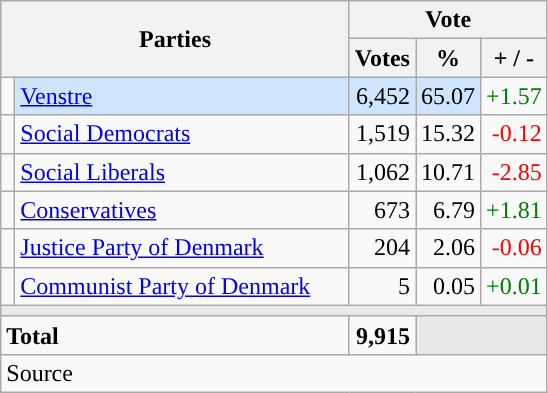<table class="wikitable" style="text-align:right;">
<tr>
<th style="text-align:centre;" rowspan="2" colspan="2" width="225">Parties</th>
<th colspan="3">Vote</th>
</tr>
<tr>
<th width="15">Votes</th>
<th width="15">%</th>
<th width="15">+ / -</th>
</tr>
<tr>
<td width="2" style="color:inherit;background:"></td>
<td bgcolor=#cfe5fe  align="left"><a href='#'>Venstre</a></td>
<td bgcolor=#cfe5fe>6,452</td>
<td bgcolor=#cfe5fe>65.07</td>
<td style=color:green;>+1.57</td>
</tr>
<tr>
<td width="2" style="color:inherit;background:"></td>
<td align="left"><a href='#'>Social Democrats</a></td>
<td>1,519</td>
<td>15.32</td>
<td style=color:red;>-0.12</td>
</tr>
<tr>
<td width="2" style="color:inherit;background:"></td>
<td align="left"><a href='#'>Social Liberals</a></td>
<td>1,062</td>
<td>10.71</td>
<td style=color:red;>-2.85</td>
</tr>
<tr>
<td width="2" style="color:inherit;background:"></td>
<td align="left"><a href='#'>Conservatives</a></td>
<td>673</td>
<td>6.79</td>
<td style=color:green;>+1.81</td>
</tr>
<tr>
<td width="2" style="color:inherit;background:"></td>
<td align="left"><a href='#'>Justice Party of Denmark</a></td>
<td>204</td>
<td>2.06</td>
<td style=color:red;>-0.06</td>
</tr>
<tr>
<td width="2" style="color:inherit;background:"></td>
<td align="left"><a href='#'>Communist Party of Denmark</a></td>
<td>5</td>
<td>0.05</td>
<td style=color:green;>+0.01</td>
</tr>
<tr>
<td colspan="7" bgcolor="#E9E9E9"></td>
</tr>
<tr>
<td align="left" colspan="2"><strong>Total</strong></td>
<td><strong>9,915</strong></td>
<td bgcolor="#E9E9E9" colspan="2"></td>
</tr>
<tr>
<td align="left" colspan="6">Source</td>
</tr>
</table>
